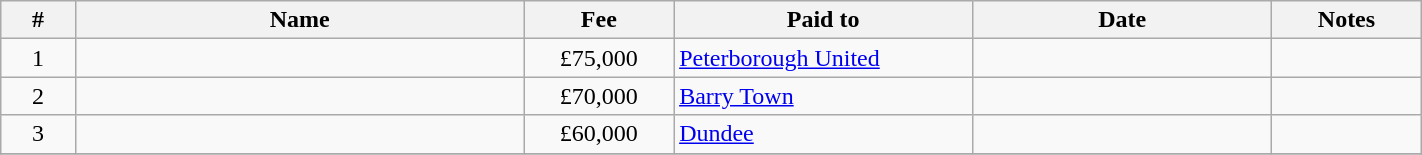<table class="wikitable sortable" width=75%;>
<tr>
<th width=5%>#</th>
<th width=30%>Name</th>
<th width=10%>Fee</th>
<th width=20%>Paid to</th>
<th width=20%>Date</th>
<th width=10% class=unsortable>Notes</th>
</tr>
<tr>
<td style="text-align:center;">1</td>
<td style="text-align:left;"> </td>
<td style="text-align:center;">£75,000</td>
<td><a href='#'>Peterborough United</a></td>
<td></td>
<td align=center></td>
</tr>
<tr>
<td style="text-align:center;">2</td>
<td style="text-align:left;"> </td>
<td style="text-align:center;">£70,000</td>
<td><a href='#'>Barry Town</a></td>
<td></td>
<td align=center></td>
</tr>
<tr>
<td style="text-align:center;">3</td>
<td style="text-align:left;"> </td>
<td style="text-align:center;">£60,000</td>
<td><a href='#'>Dundee</a></td>
<td></td>
<td align=center></td>
</tr>
<tr>
</tr>
</table>
